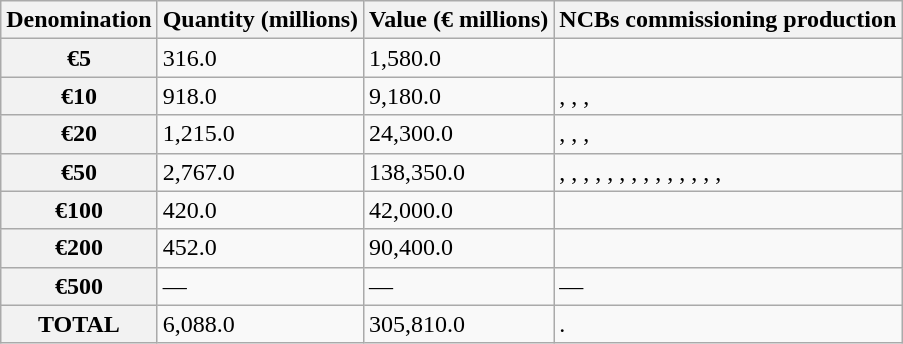<table border="1" class="wikitable">
<tr>
<th>Denomination</th>
<th>Quantity (millions)</th>
<th>Value (€ millions)</th>
<th>NCBs commissioning production</th>
</tr>
<tr>
<th>€5</th>
<td>316.0</td>
<td>1,580.0</td>
<td></td>
</tr>
<tr>
<th>€10</th>
<td>918.0</td>
<td>9,180.0</td>
<td>, , , </td>
</tr>
<tr>
<th>€20</th>
<td>1,215.0</td>
<td>24,300.0</td>
<td>, , , </td>
</tr>
<tr>
<th>€50</th>
<td>2,767.0</td>
<td>138,350.0</td>
<td>, , , , , , , , , , , , , , </td>
</tr>
<tr>
<th>€100</th>
<td>420.0</td>
<td>42,000.0</td>
<td></td>
</tr>
<tr>
<th>€200</th>
<td>452.0</td>
<td>90,400.0</td>
<td></td>
</tr>
<tr>
<th>€500</th>
<td>—</td>
<td>—</td>
<td>—</td>
</tr>
<tr>
<th>TOTAL</th>
<td>6,088.0</td>
<td>305,810.0</td>
<td>.</td>
</tr>
</table>
